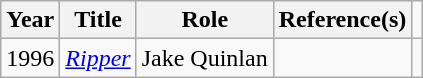<table class="wikitable sortable">
<tr>
<th>Year</th>
<th>Title</th>
<th>Role</th>
<th class="unsortable">Reference(s)</th>
</tr>
<tr>
<td>1996</td>
<td><em><a href='#'>Ripper</a></em></td>
<td>Jake Quinlan</td>
<td></td>
<td></td>
</tr>
</table>
